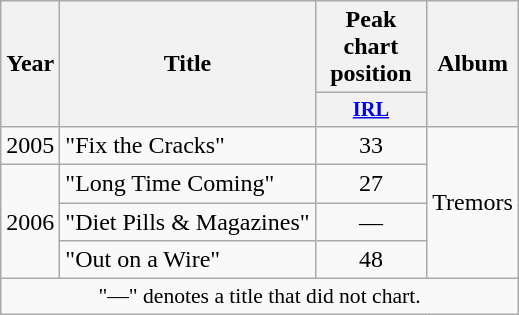<table class="wikitable" style="text-align:center;">
<tr>
<th rowspan=2>Year</th>
<th rowspan=2>Title</th>
<th>Peak chart position</th>
<th rowspan="2">Album</th>
</tr>
<tr>
<th style="width:5em;font-size:85%"><a href='#'>IRL</a><br></th>
</tr>
<tr>
<td rowspan="1">2005</td>
<td style="text-align:left;">"Fix the Cracks"</td>
<td>33</td>
<td rowspan="4">Tremors</td>
</tr>
<tr>
<td rowspan="3">2006</td>
<td style="text-align:left;">"Long Time Coming"</td>
<td>27</td>
</tr>
<tr>
<td style="text-align:left;">"Diet Pills & Magazines"</td>
<td>—</td>
</tr>
<tr>
<td style="text-align:left;">"Out on a Wire"</td>
<td>48</td>
</tr>
<tr>
<td colspan="4" style="font-size:90%">"—" denotes a title that did not chart.</td>
</tr>
</table>
